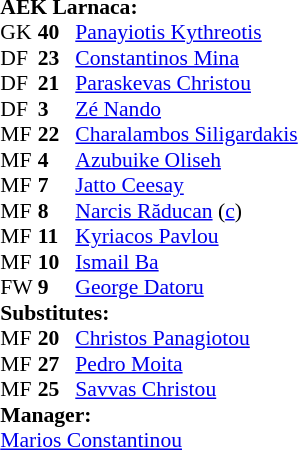<table cellspacing="0" cellpadding="0" style="font-size:90%; margin:auto;">
<tr>
<td colspan="4"><strong>AEK Larnaca:</strong></td>
</tr>
<tr>
<th width="25"></th>
<th width="25"></th>
</tr>
<tr>
<td>GK</td>
<td><strong>40</strong></td>
<td> <a href='#'>Panayiotis Kythreotis</a></td>
</tr>
<tr>
<td>DF</td>
<td><strong>23</strong></td>
<td> <a href='#'>Constantinos Mina</a></td>
</tr>
<tr>
<td>DF</td>
<td><strong>21</strong></td>
<td> <a href='#'>Paraskevas Christou</a></td>
</tr>
<tr>
<td>DF</td>
<td><strong>3</strong></td>
<td> <a href='#'>Zé Nando</a> </td>
</tr>
<tr>
<td>MF</td>
<td><strong>22</strong></td>
<td> <a href='#'>Charalambos Siligardakis</a> </td>
</tr>
<tr>
<td>MF</td>
<td><strong>4</strong></td>
<td> <a href='#'>Azubuike Oliseh</a> </td>
</tr>
<tr>
<td>MF</td>
<td><strong>7</strong></td>
<td> <a href='#'>Jatto Ceesay</a></td>
<td></td>
</tr>
<tr>
<td>MF</td>
<td><strong>8</strong></td>
<td> <a href='#'>Narcis Răducan</a> (<a href='#'>c</a>)</td>
</tr>
<tr>
<td>MF</td>
<td><strong>11</strong></td>
<td> <a href='#'>Kyriacos Pavlou</a></td>
<td></td>
</tr>
<tr>
<td>MF</td>
<td><strong>10</strong></td>
<td> <a href='#'>Ismail Ba</a></td>
<td> </td>
</tr>
<tr>
<td>FW</td>
<td><strong>9</strong></td>
<td> <a href='#'>George Datoru</a></td>
</tr>
<tr>
<td colspan=4><strong>Substitutes:</strong></td>
</tr>
<tr>
<td>MF</td>
<td><strong>20</strong></td>
<td> <a href='#'>Christos Panagiotou</a></td>
<td> </td>
</tr>
<tr>
<td>MF</td>
<td><strong>27</strong></td>
<td> <a href='#'>Pedro Moita</a></td>
<td></td>
</tr>
<tr>
<td>MF</td>
<td><strong>25</strong></td>
<td> <a href='#'>Savvas Christou</a></td>
<td></td>
</tr>
<tr>
<td colspan=4><strong>Manager:</strong></td>
</tr>
<tr>
<td colspan="4"> <a href='#'>Marios Constantinou</a></td>
</tr>
</table>
